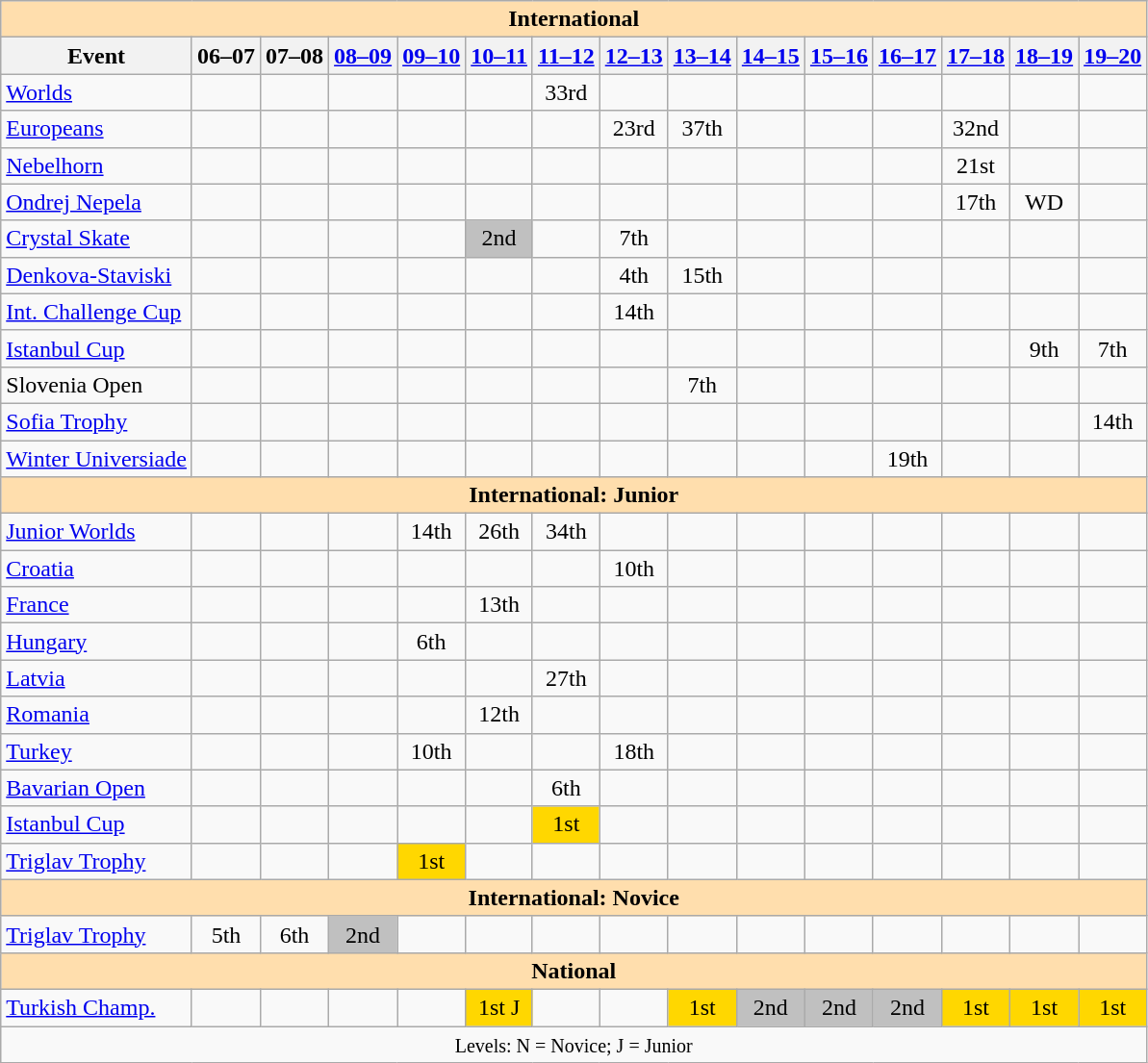<table class="wikitable" style="text-align:center">
<tr>
<th style="background-color: #ffdead; " colspan=15 align=center>International</th>
</tr>
<tr>
<th>Event</th>
<th>06–07</th>
<th>07–08</th>
<th><a href='#'>08–09</a></th>
<th><a href='#'>09–10</a></th>
<th><a href='#'>10–11</a></th>
<th><a href='#'>11–12</a></th>
<th><a href='#'>12–13</a></th>
<th><a href='#'>13–14</a></th>
<th><a href='#'>14–15</a></th>
<th><a href='#'>15–16</a></th>
<th><a href='#'>16–17</a></th>
<th><a href='#'>17–18</a></th>
<th><a href='#'>18–19</a></th>
<th><a href='#'>19–20</a></th>
</tr>
<tr>
<td align=left><a href='#'>Worlds</a></td>
<td></td>
<td></td>
<td></td>
<td></td>
<td></td>
<td>33rd</td>
<td></td>
<td></td>
<td></td>
<td></td>
<td></td>
<td></td>
<td></td>
<td></td>
</tr>
<tr>
<td align=left><a href='#'>Europeans</a></td>
<td></td>
<td></td>
<td></td>
<td></td>
<td></td>
<td></td>
<td>23rd</td>
<td>37th</td>
<td></td>
<td></td>
<td></td>
<td>32nd</td>
<td></td>
<td></td>
</tr>
<tr>
<td align=left> <a href='#'>Nebelhorn</a></td>
<td></td>
<td></td>
<td></td>
<td></td>
<td></td>
<td></td>
<td></td>
<td></td>
<td></td>
<td></td>
<td></td>
<td>21st</td>
<td></td>
<td></td>
</tr>
<tr>
<td align=left> <a href='#'>Ondrej Nepela</a></td>
<td></td>
<td></td>
<td></td>
<td></td>
<td></td>
<td></td>
<td></td>
<td></td>
<td></td>
<td></td>
<td></td>
<td>17th</td>
<td>WD</td>
<td></td>
</tr>
<tr>
<td align=left><a href='#'>Crystal Skate</a></td>
<td></td>
<td></td>
<td></td>
<td></td>
<td bgcolor=silver>2nd</td>
<td></td>
<td>7th</td>
<td></td>
<td></td>
<td></td>
<td></td>
<td></td>
<td></td>
<td></td>
</tr>
<tr>
<td align=left><a href='#'>Denkova-Staviski</a></td>
<td></td>
<td></td>
<td></td>
<td></td>
<td></td>
<td></td>
<td>4th</td>
<td>15th</td>
<td></td>
<td></td>
<td></td>
<td></td>
<td></td>
<td></td>
</tr>
<tr>
<td align=left><a href='#'>Int. Challenge Cup</a></td>
<td></td>
<td></td>
<td></td>
<td></td>
<td></td>
<td></td>
<td>14th</td>
<td></td>
<td></td>
<td></td>
<td></td>
<td></td>
<td></td>
<td></td>
</tr>
<tr>
<td align=left><a href='#'>Istanbul Cup</a></td>
<td></td>
<td></td>
<td></td>
<td></td>
<td></td>
<td></td>
<td></td>
<td></td>
<td></td>
<td></td>
<td></td>
<td></td>
<td>9th</td>
<td>7th</td>
</tr>
<tr>
<td align=left>Slovenia Open</td>
<td></td>
<td></td>
<td></td>
<td></td>
<td></td>
<td></td>
<td></td>
<td>7th</td>
<td></td>
<td></td>
<td></td>
<td></td>
<td></td>
<td></td>
</tr>
<tr>
<td align=left><a href='#'>Sofia Trophy</a></td>
<td></td>
<td></td>
<td></td>
<td></td>
<td></td>
<td></td>
<td></td>
<td></td>
<td></td>
<td></td>
<td></td>
<td></td>
<td></td>
<td>14th</td>
</tr>
<tr>
<td align=left><a href='#'>Winter Universiade</a></td>
<td></td>
<td></td>
<td></td>
<td></td>
<td></td>
<td></td>
<td></td>
<td></td>
<td></td>
<td></td>
<td>19th</td>
<td></td>
<td></td>
<td></td>
</tr>
<tr>
<th style="background-color: #ffdead; " colspan=15 align=center>International: Junior</th>
</tr>
<tr>
<td align=left><a href='#'>Junior Worlds</a></td>
<td></td>
<td></td>
<td></td>
<td>14th</td>
<td>26th</td>
<td>34th</td>
<td></td>
<td></td>
<td></td>
<td></td>
<td></td>
<td></td>
<td></td>
<td></td>
</tr>
<tr>
<td align=left> <a href='#'>Croatia</a></td>
<td></td>
<td></td>
<td></td>
<td></td>
<td></td>
<td></td>
<td>10th</td>
<td></td>
<td></td>
<td></td>
<td></td>
<td></td>
<td></td>
<td></td>
</tr>
<tr>
<td align=left> <a href='#'>France</a></td>
<td></td>
<td></td>
<td></td>
<td></td>
<td>13th</td>
<td></td>
<td></td>
<td></td>
<td></td>
<td></td>
<td></td>
<td></td>
<td></td>
<td></td>
</tr>
<tr>
<td align=left> <a href='#'>Hungary</a></td>
<td></td>
<td></td>
<td></td>
<td>6th</td>
<td></td>
<td></td>
<td></td>
<td></td>
<td></td>
<td></td>
<td></td>
<td></td>
<td></td>
<td></td>
</tr>
<tr>
<td align=left> <a href='#'>Latvia</a></td>
<td></td>
<td></td>
<td></td>
<td></td>
<td></td>
<td>27th</td>
<td></td>
<td></td>
<td></td>
<td></td>
<td></td>
<td></td>
<td></td>
<td></td>
</tr>
<tr>
<td align=left> <a href='#'>Romania</a></td>
<td></td>
<td></td>
<td></td>
<td></td>
<td>12th</td>
<td></td>
<td></td>
<td></td>
<td></td>
<td></td>
<td></td>
<td></td>
<td></td>
<td></td>
</tr>
<tr>
<td align=left> <a href='#'>Turkey</a></td>
<td></td>
<td></td>
<td></td>
<td>10th</td>
<td></td>
<td></td>
<td>18th</td>
<td></td>
<td></td>
<td></td>
<td></td>
<td></td>
<td></td>
<td></td>
</tr>
<tr>
<td align=left><a href='#'>Bavarian Open</a></td>
<td></td>
<td></td>
<td></td>
<td></td>
<td></td>
<td>6th</td>
<td></td>
<td></td>
<td></td>
<td></td>
<td></td>
<td></td>
<td></td>
<td></td>
</tr>
<tr>
<td align=left><a href='#'>Istanbul Cup</a></td>
<td></td>
<td></td>
<td></td>
<td></td>
<td></td>
<td bgcolor=gold>1st</td>
<td></td>
<td></td>
<td></td>
<td></td>
<td></td>
<td></td>
<td></td>
<td></td>
</tr>
<tr>
<td align=left><a href='#'>Triglav Trophy</a></td>
<td></td>
<td></td>
<td></td>
<td bgcolor=gold>1st</td>
<td></td>
<td></td>
<td></td>
<td></td>
<td></td>
<td></td>
<td></td>
<td></td>
<td></td>
<td></td>
</tr>
<tr>
<th style="background-color: #ffdead; " colspan=15 align=center>International: Novice</th>
</tr>
<tr>
<td align=left><a href='#'>Triglav Trophy</a></td>
<td>5th</td>
<td>6th</td>
<td bgcolor=silver>2nd</td>
<td></td>
<td></td>
<td></td>
<td></td>
<td></td>
<td></td>
<td></td>
<td></td>
<td></td>
<td></td>
<td></td>
</tr>
<tr>
<th style="background-color: #ffdead; " colspan=15 align=center>National</th>
</tr>
<tr>
<td align=left><a href='#'>Turkish Champ.</a></td>
<td></td>
<td></td>
<td></td>
<td></td>
<td bgcolor=gold>1st J</td>
<td></td>
<td></td>
<td bgcolor=gold>1st</td>
<td bgcolor=silver>2nd</td>
<td bgcolor=silver>2nd</td>
<td bgcolor=silver>2nd</td>
<td bgcolor=gold>1st</td>
<td bgcolor=gold>1st</td>
<td bgcolor=gold>1st</td>
</tr>
<tr>
<td colspan=15 align=center><small> Levels: N = Novice; J = Junior </small></td>
</tr>
</table>
